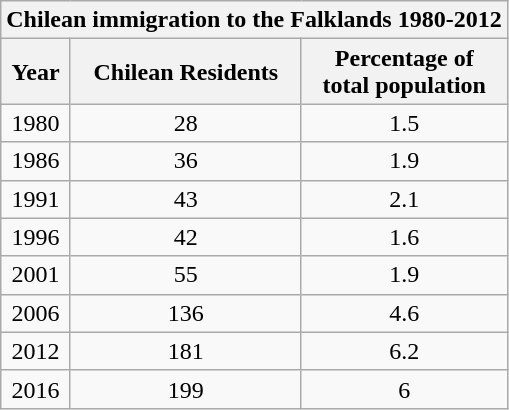<table class="wikitable" style="text-align:center;">
<tr>
<th colspan=5>Chilean immigration to the Falklands 1980-2012</th>
</tr>
<tr>
<th>Year</th>
<th>Chilean Residents</th>
<th>Percentage of<br>total population</th>
</tr>
<tr>
<td>1980</td>
<td>28</td>
<td>1.5</td>
</tr>
<tr>
<td>1986</td>
<td>36</td>
<td>1.9</td>
</tr>
<tr>
<td>1991</td>
<td>43</td>
<td>2.1</td>
</tr>
<tr>
<td>1996</td>
<td>42</td>
<td>1.6</td>
</tr>
<tr>
<td>2001</td>
<td>55</td>
<td>1.9</td>
</tr>
<tr>
<td>2006</td>
<td>136</td>
<td>4.6</td>
</tr>
<tr>
<td>2012</td>
<td>181</td>
<td>6.2</td>
</tr>
<tr>
<td>2016</td>
<td>199</td>
<td>6</td>
</tr>
</table>
